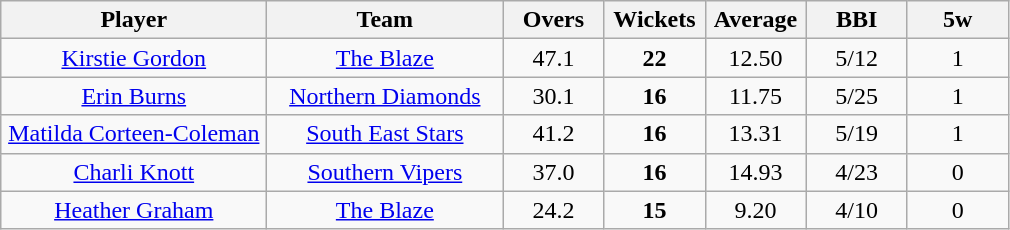<table class="wikitable" style="text-align:center">
<tr>
<th width=170>Player</th>
<th width=150>Team</th>
<th width=60>Overs</th>
<th width=60>Wickets</th>
<th width=60>Average</th>
<th width=60>BBI</th>
<th width=60>5w</th>
</tr>
<tr>
<td><a href='#'>Kirstie Gordon</a></td>
<td><a href='#'>The Blaze</a></td>
<td>47.1</td>
<td><strong>22</strong></td>
<td>12.50</td>
<td>5/12</td>
<td>1</td>
</tr>
<tr>
<td><a href='#'>Erin Burns</a></td>
<td><a href='#'>Northern Diamonds</a></td>
<td>30.1</td>
<td><strong>16</strong></td>
<td>11.75</td>
<td>5/25</td>
<td>1</td>
</tr>
<tr>
<td><a href='#'>Matilda Corteen-Coleman</a></td>
<td><a href='#'>South East Stars</a></td>
<td>41.2</td>
<td><strong>16</strong></td>
<td>13.31</td>
<td>5/19</td>
<td>1</td>
</tr>
<tr>
<td><a href='#'>Charli Knott</a></td>
<td><a href='#'>Southern Vipers</a></td>
<td>37.0</td>
<td><strong>16</strong></td>
<td>14.93</td>
<td>4/23</td>
<td>0</td>
</tr>
<tr>
<td><a href='#'>Heather Graham</a></td>
<td><a href='#'>The Blaze</a></td>
<td>24.2</td>
<td><strong>15</strong></td>
<td>9.20</td>
<td>4/10</td>
<td>0</td>
</tr>
</table>
